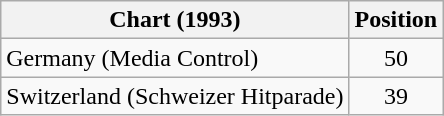<table class="wikitable sortable">
<tr>
<th>Chart (1993)</th>
<th>Position</th>
</tr>
<tr>
<td>Germany (Media Control)</td>
<td align="center">50</td>
</tr>
<tr>
<td>Switzerland (Schweizer Hitparade)</td>
<td align="center">39</td>
</tr>
</table>
